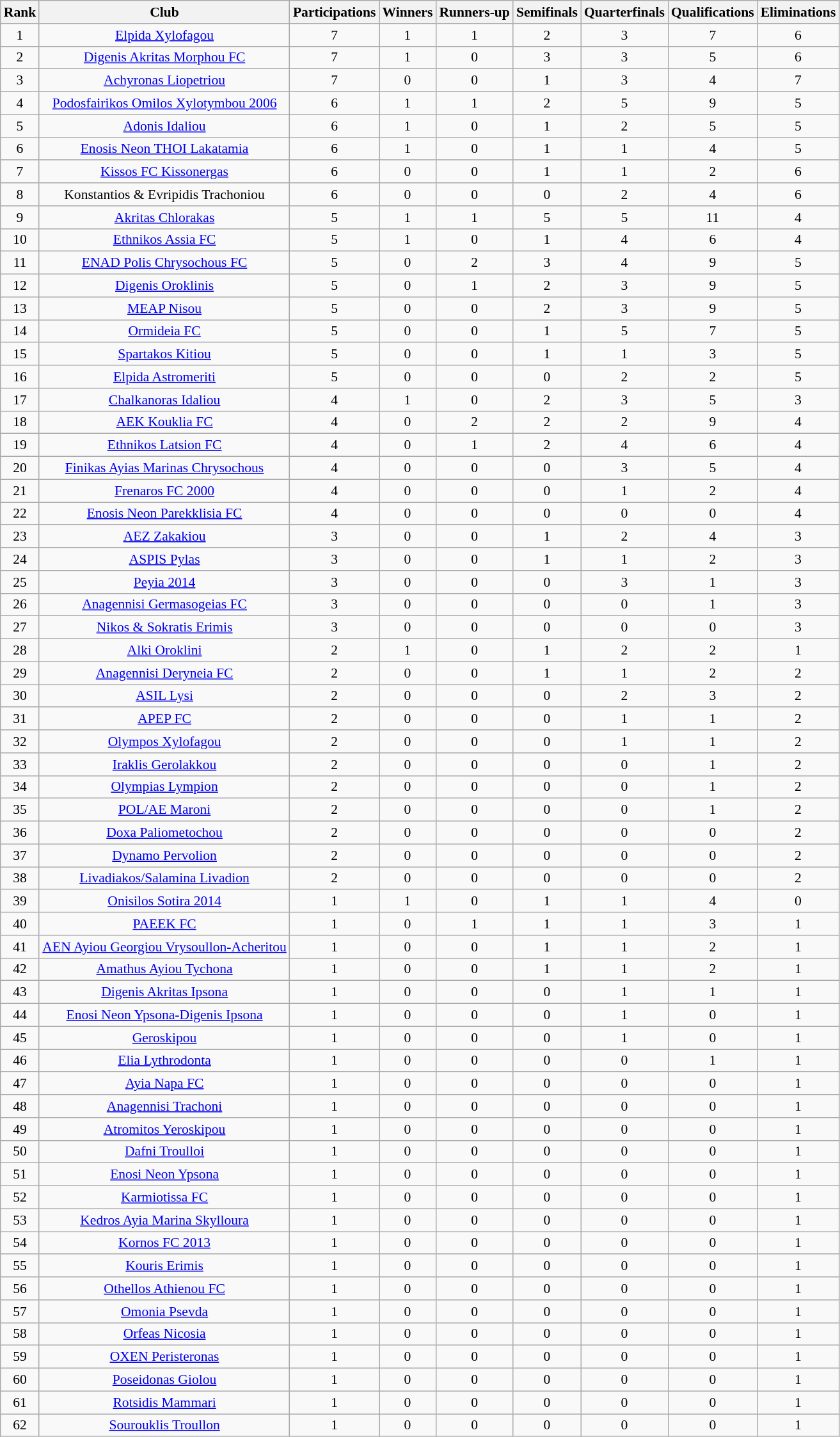<table class="wikitable sortable" style="text-align:center; font-size:90%">
<tr>
<th>Rank</th>
<th>Club</th>
<th><strong>Participations</strong></th>
<th>Winners</th>
<th>Runners-up</th>
<th>Semifinals</th>
<th>Quarterfinals</th>
<th>Qualifications</th>
<th>Eliminations</th>
</tr>
<tr>
<td>1</td>
<td><a href='#'>Elpida Xylofagou</a></td>
<td>7</td>
<td>1</td>
<td>1</td>
<td>2</td>
<td>3</td>
<td>7</td>
<td>6</td>
</tr>
<tr>
<td>2</td>
<td><a href='#'>Digenis Akritas Morphou FC</a></td>
<td>7</td>
<td>1</td>
<td>0</td>
<td>3</td>
<td>3</td>
<td>5</td>
<td>6</td>
</tr>
<tr>
<td>3</td>
<td><a href='#'>Achyronas Liopetriou</a></td>
<td>7</td>
<td>0</td>
<td>0</td>
<td>1</td>
<td>3</td>
<td>4</td>
<td>7</td>
</tr>
<tr>
<td>4</td>
<td><a href='#'>Podosfairikos Omilos Xylotymbou 2006</a></td>
<td>6</td>
<td>1</td>
<td>1</td>
<td>2</td>
<td>5</td>
<td>9</td>
<td>5</td>
</tr>
<tr>
<td>5</td>
<td><a href='#'>Adonis Idaliou</a></td>
<td>6</td>
<td>1</td>
<td>0</td>
<td>1</td>
<td>2</td>
<td>5</td>
<td>5</td>
</tr>
<tr>
<td>6</td>
<td><a href='#'>Enosis Neon THOI Lakatamia</a></td>
<td>6</td>
<td>1</td>
<td>0</td>
<td>1</td>
<td>1</td>
<td>4</td>
<td>5</td>
</tr>
<tr>
<td>7</td>
<td><a href='#'>Kissos FC Kissonergas</a></td>
<td>6</td>
<td>0</td>
<td>0</td>
<td>1</td>
<td>1</td>
<td>2</td>
<td>6</td>
</tr>
<tr>
<td>8</td>
<td>Konstantios & Evripidis Trachoniou</td>
<td>6</td>
<td>0</td>
<td>0</td>
<td>0</td>
<td>2</td>
<td>4</td>
<td>6</td>
</tr>
<tr>
<td>9</td>
<td><a href='#'>Akritas Chlorakas</a></td>
<td>5</td>
<td>1</td>
<td>1</td>
<td>5</td>
<td>5</td>
<td>11</td>
<td>4</td>
</tr>
<tr>
<td>10</td>
<td><a href='#'>Ethnikos Assia FC</a></td>
<td>5</td>
<td>1</td>
<td>0</td>
<td>1</td>
<td>4</td>
<td>6</td>
<td>4</td>
</tr>
<tr>
<td>11</td>
<td><a href='#'>ENAD Polis Chrysochous FC</a></td>
<td>5</td>
<td>0</td>
<td>2</td>
<td>3</td>
<td>4</td>
<td>9</td>
<td>5</td>
</tr>
<tr>
<td>12</td>
<td><a href='#'>Digenis Oroklinis</a></td>
<td>5</td>
<td>0</td>
<td>1</td>
<td>2</td>
<td>3</td>
<td>9</td>
<td>5</td>
</tr>
<tr>
<td>13</td>
<td><a href='#'>MEAP Nisou</a></td>
<td>5</td>
<td>0</td>
<td>0</td>
<td>2</td>
<td>3</td>
<td>9</td>
<td>5</td>
</tr>
<tr>
<td>14</td>
<td><a href='#'>Ormideia FC</a></td>
<td>5</td>
<td>0</td>
<td>0</td>
<td>1</td>
<td>5</td>
<td>7</td>
<td>5</td>
</tr>
<tr>
<td>15</td>
<td><a href='#'>Spartakos Kitiou</a></td>
<td>5</td>
<td>0</td>
<td>0</td>
<td>1</td>
<td>1</td>
<td>3</td>
<td>5</td>
</tr>
<tr>
<td>16</td>
<td><a href='#'>Elpida Astromeriti</a></td>
<td>5</td>
<td>0</td>
<td>0</td>
<td>0</td>
<td>2</td>
<td>2</td>
<td>5</td>
</tr>
<tr>
<td>17</td>
<td><a href='#'>Chalkanoras Idaliou</a></td>
<td>4</td>
<td>1</td>
<td>0</td>
<td>2</td>
<td>3</td>
<td>5</td>
<td>3</td>
</tr>
<tr>
<td>18</td>
<td><a href='#'>AEK Kouklia FC</a></td>
<td>4</td>
<td>0</td>
<td>2</td>
<td>2</td>
<td>2</td>
<td>9</td>
<td>4</td>
</tr>
<tr>
<td>19</td>
<td><a href='#'>Ethnikos Latsion FC</a></td>
<td>4</td>
<td>0</td>
<td>1</td>
<td>2</td>
<td>4</td>
<td>6</td>
<td>4</td>
</tr>
<tr>
<td>20</td>
<td><a href='#'>Finikas Ayias Marinas Chrysochous</a></td>
<td>4</td>
<td>0</td>
<td>0</td>
<td>0</td>
<td>3</td>
<td>5</td>
<td>4</td>
</tr>
<tr>
<td>21</td>
<td><a href='#'>Frenaros FC 2000</a></td>
<td>4</td>
<td>0</td>
<td>0</td>
<td>0</td>
<td>1</td>
<td>2</td>
<td>4</td>
</tr>
<tr>
<td>22</td>
<td><a href='#'>Enosis Neon Parekklisia FC</a></td>
<td>4</td>
<td>0</td>
<td>0</td>
<td>0</td>
<td>0</td>
<td>0</td>
<td>4</td>
</tr>
<tr>
<td>23</td>
<td><a href='#'>AEZ Zakakiou</a></td>
<td>3</td>
<td>0</td>
<td>0</td>
<td>1</td>
<td>2</td>
<td>4</td>
<td>3</td>
</tr>
<tr>
<td>24</td>
<td><a href='#'>ASPIS Pylas</a></td>
<td>3</td>
<td>0</td>
<td>0</td>
<td>1</td>
<td>1</td>
<td>2</td>
<td>3</td>
</tr>
<tr>
<td>25</td>
<td><a href='#'>Peyia 2014</a></td>
<td>3</td>
<td>0</td>
<td>0</td>
<td>0</td>
<td>3</td>
<td>1</td>
<td>3</td>
</tr>
<tr>
<td>26</td>
<td><a href='#'>Anagennisi Germasogeias FC</a></td>
<td>3</td>
<td>0</td>
<td>0</td>
<td>0</td>
<td>0</td>
<td>1</td>
<td>3</td>
</tr>
<tr>
<td>27</td>
<td><a href='#'>Nikos & Sokratis Erimis</a></td>
<td>3</td>
<td>0</td>
<td>0</td>
<td>0</td>
<td>0</td>
<td>0</td>
<td>3</td>
</tr>
<tr>
<td>28</td>
<td><a href='#'>Alki Oroklini</a></td>
<td>2</td>
<td>1</td>
<td>0</td>
<td>1</td>
<td>2</td>
<td>2</td>
<td>1</td>
</tr>
<tr>
<td>29</td>
<td><a href='#'>Anagennisi Deryneia FC</a></td>
<td>2</td>
<td>0</td>
<td>0</td>
<td>1</td>
<td>1</td>
<td>2</td>
<td>2</td>
</tr>
<tr>
<td>30</td>
<td><a href='#'>ASIL Lysi</a></td>
<td>2</td>
<td>0</td>
<td>0</td>
<td>0</td>
<td>2</td>
<td>3</td>
<td>2</td>
</tr>
<tr>
<td>31</td>
<td><a href='#'>APEP FC</a></td>
<td>2</td>
<td>0</td>
<td>0</td>
<td>0</td>
<td>1</td>
<td>1</td>
<td>2</td>
</tr>
<tr>
<td>32</td>
<td><a href='#'>Olympos Xylofagou</a></td>
<td>2</td>
<td>0</td>
<td>0</td>
<td>0</td>
<td>1</td>
<td>1</td>
<td>2</td>
</tr>
<tr>
<td>33</td>
<td><a href='#'>Iraklis Gerolakkou</a></td>
<td>2</td>
<td>0</td>
<td>0</td>
<td>0</td>
<td>0</td>
<td>1</td>
<td>2</td>
</tr>
<tr>
<td>34</td>
<td><a href='#'>Olympias Lympion</a></td>
<td>2</td>
<td>0</td>
<td>0</td>
<td>0</td>
<td>0</td>
<td>1</td>
<td>2</td>
</tr>
<tr>
<td>35</td>
<td><a href='#'>POL/AE Maroni</a></td>
<td>2</td>
<td>0</td>
<td>0</td>
<td>0</td>
<td>0</td>
<td>1</td>
<td>2</td>
</tr>
<tr>
<td>36</td>
<td><a href='#'>Doxa Paliometochou</a></td>
<td>2</td>
<td>0</td>
<td>0</td>
<td>0</td>
<td>0</td>
<td>0</td>
<td>2</td>
</tr>
<tr>
<td>37</td>
<td><a href='#'>Dynamo Pervolion</a></td>
<td>2</td>
<td>0</td>
<td>0</td>
<td>0</td>
<td>0</td>
<td>0</td>
<td>2</td>
</tr>
<tr>
<td>38</td>
<td><a href='#'>Livadiakos/Salamina Livadion</a></td>
<td>2</td>
<td>0</td>
<td>0</td>
<td>0</td>
<td>0</td>
<td>0</td>
<td>2</td>
</tr>
<tr>
<td>39</td>
<td><a href='#'>Onisilos Sotira 2014</a></td>
<td>1</td>
<td>1</td>
<td>0</td>
<td>1</td>
<td>1</td>
<td>4</td>
<td>0</td>
</tr>
<tr>
<td>40</td>
<td><a href='#'>PAEEK FC</a></td>
<td>1</td>
<td>0</td>
<td>1</td>
<td>1</td>
<td>1</td>
<td>3</td>
<td>1</td>
</tr>
<tr>
<td>41</td>
<td><a href='#'>AEN Ayiou Georgiou Vrysoullon-Acheritou</a></td>
<td>1</td>
<td>0</td>
<td>0</td>
<td>1</td>
<td>1</td>
<td>2</td>
<td>1</td>
</tr>
<tr>
<td>42</td>
<td><a href='#'>Amathus Ayiou Tychona</a></td>
<td>1</td>
<td>0</td>
<td>0</td>
<td>1</td>
<td>1</td>
<td>2</td>
<td>1</td>
</tr>
<tr>
<td>43</td>
<td><a href='#'>Digenis Akritas Ipsona</a></td>
<td>1</td>
<td>0</td>
<td>0</td>
<td>0</td>
<td>1</td>
<td>1</td>
<td>1</td>
</tr>
<tr>
<td>44</td>
<td><a href='#'>Enosi Neon Ypsona-Digenis Ipsona</a></td>
<td>1</td>
<td>0</td>
<td>0</td>
<td>0</td>
<td>1</td>
<td>0</td>
<td>1</td>
</tr>
<tr>
<td>45</td>
<td><a href='#'>Geroskipou</a></td>
<td>1</td>
<td>0</td>
<td>0</td>
<td>0</td>
<td>1</td>
<td>0</td>
<td>1</td>
</tr>
<tr>
<td>46</td>
<td><a href='#'>Elia Lythrodonta</a></td>
<td>1</td>
<td>0</td>
<td>0</td>
<td>0</td>
<td>0</td>
<td>1</td>
<td>1</td>
</tr>
<tr>
<td>47</td>
<td><a href='#'>Ayia Napa FC</a></td>
<td>1</td>
<td>0</td>
<td>0</td>
<td>0</td>
<td>0</td>
<td>0</td>
<td>1</td>
</tr>
<tr>
<td>48</td>
<td><a href='#'>Anagennisi Trachoni</a></td>
<td>1</td>
<td>0</td>
<td>0</td>
<td>0</td>
<td>0</td>
<td>0</td>
<td>1</td>
</tr>
<tr>
<td>49</td>
<td><a href='#'>Atromitos Yeroskipou</a></td>
<td>1</td>
<td>0</td>
<td>0</td>
<td>0</td>
<td>0</td>
<td>0</td>
<td>1</td>
</tr>
<tr>
<td>50</td>
<td><a href='#'>Dafni Troulloi</a></td>
<td>1</td>
<td>0</td>
<td>0</td>
<td>0</td>
<td>0</td>
<td>0</td>
<td>1</td>
</tr>
<tr>
<td>51</td>
<td><a href='#'>Enosi Neon Ypsona</a></td>
<td>1</td>
<td>0</td>
<td>0</td>
<td>0</td>
<td>0</td>
<td>0</td>
<td>1</td>
</tr>
<tr>
<td>52</td>
<td><a href='#'>Karmiotissa FC</a></td>
<td>1</td>
<td>0</td>
<td>0</td>
<td>0</td>
<td>0</td>
<td>0</td>
<td>1</td>
</tr>
<tr>
<td>53</td>
<td><a href='#'>Kedros Ayia Marina Skylloura</a></td>
<td>1</td>
<td>0</td>
<td>0</td>
<td>0</td>
<td>0</td>
<td>0</td>
<td>1</td>
</tr>
<tr>
<td>54</td>
<td><a href='#'>Kornos FC 2013</a></td>
<td>1</td>
<td>0</td>
<td>0</td>
<td>0</td>
<td>0</td>
<td>0</td>
<td>1</td>
</tr>
<tr>
<td>55</td>
<td><a href='#'>Kouris Erimis</a></td>
<td>1</td>
<td>0</td>
<td>0</td>
<td>0</td>
<td>0</td>
<td>0</td>
<td>1</td>
</tr>
<tr>
<td>56</td>
<td><a href='#'>Othellos Athienou FC</a></td>
<td>1</td>
<td>0</td>
<td>0</td>
<td>0</td>
<td>0</td>
<td>0</td>
<td>1</td>
</tr>
<tr>
<td>57</td>
<td><a href='#'>Omonia Psevda</a></td>
<td>1</td>
<td>0</td>
<td>0</td>
<td>0</td>
<td>0</td>
<td>0</td>
<td>1</td>
</tr>
<tr>
<td>58</td>
<td><a href='#'>Orfeas Nicosia</a></td>
<td>1</td>
<td>0</td>
<td>0</td>
<td>0</td>
<td>0</td>
<td>0</td>
<td>1</td>
</tr>
<tr>
<td>59</td>
<td><a href='#'>OXEN Peristeronas</a></td>
<td>1</td>
<td>0</td>
<td>0</td>
<td>0</td>
<td>0</td>
<td>0</td>
<td>1</td>
</tr>
<tr>
<td>60</td>
<td><a href='#'>Poseidonas Giolou</a></td>
<td>1</td>
<td>0</td>
<td>0</td>
<td>0</td>
<td>0</td>
<td>0</td>
<td>1</td>
</tr>
<tr>
<td>61</td>
<td><a href='#'>Rotsidis Mammari</a></td>
<td>1</td>
<td>0</td>
<td>0</td>
<td>0</td>
<td>0</td>
<td>0</td>
<td>1</td>
</tr>
<tr>
<td>62</td>
<td><a href='#'>Sourouklis Troullon</a></td>
<td>1</td>
<td>0</td>
<td>0</td>
<td>0</td>
<td>0</td>
<td>0</td>
<td>1</td>
</tr>
</table>
